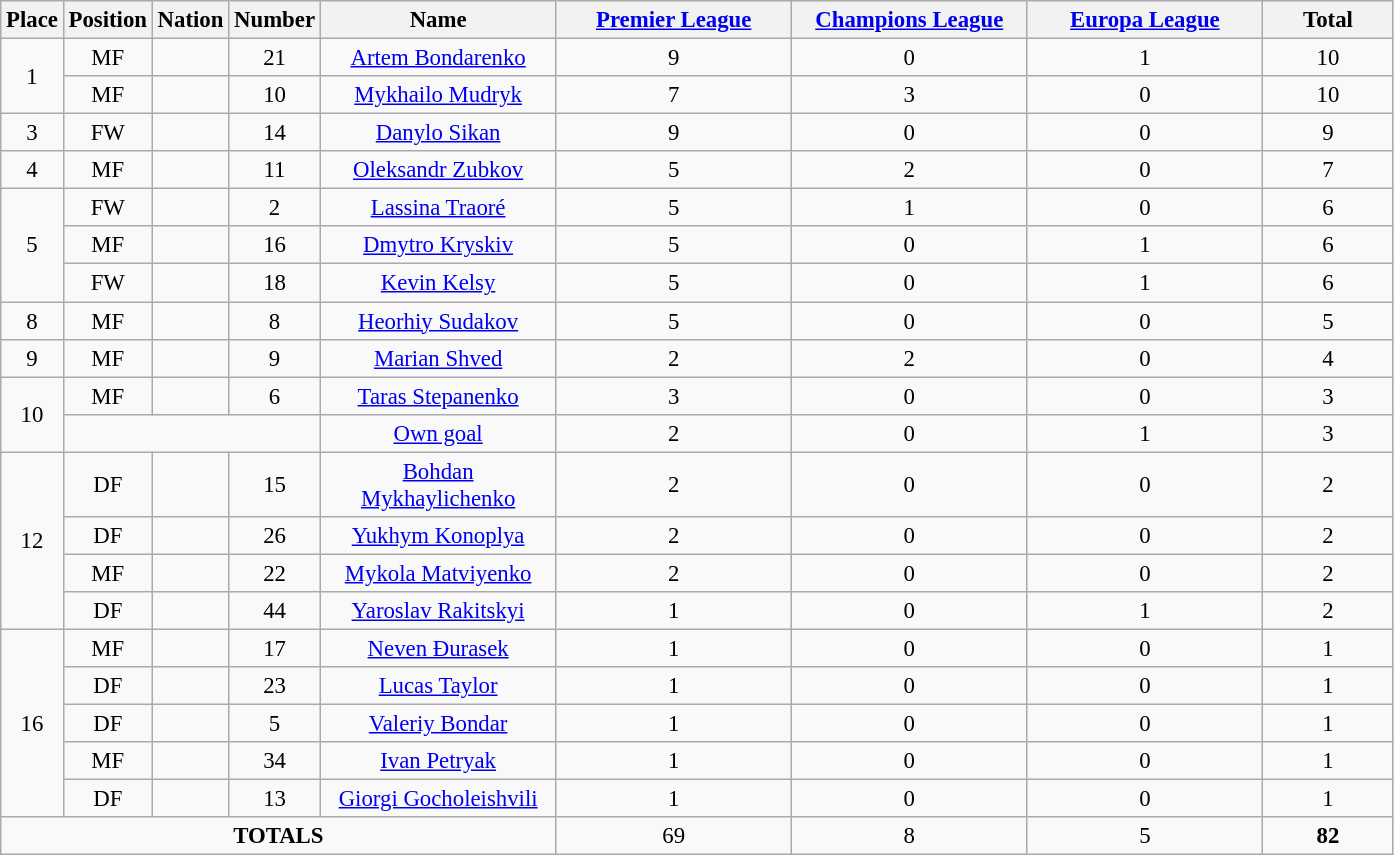<table class="wikitable" style="font-size: 95%; text-align: center;">
<tr>
<th width=20>Place</th>
<th width=20>Position</th>
<th width=20>Nation</th>
<th width=20>Number</th>
<th width=150>Name</th>
<th width=150><a href='#'>Premier League</a></th>
<th width=150><a href='#'>Champions League</a></th>
<th width=150><a href='#'>Europa League</a></th>
<th width=80>Total</th>
</tr>
<tr>
<td rowspan="2">1</td>
<td>MF</td>
<td></td>
<td>21</td>
<td><a href='#'>Artem Bondarenko</a></td>
<td>9</td>
<td>0</td>
<td>1</td>
<td>10</td>
</tr>
<tr>
<td>MF</td>
<td></td>
<td>10</td>
<td><a href='#'>Mykhailo Mudryk</a></td>
<td>7</td>
<td>3</td>
<td>0</td>
<td>10</td>
</tr>
<tr>
<td>3</td>
<td>FW</td>
<td></td>
<td>14</td>
<td><a href='#'>Danylo Sikan</a></td>
<td>9</td>
<td>0</td>
<td>0</td>
<td>9</td>
</tr>
<tr>
<td>4</td>
<td>MF</td>
<td></td>
<td>11</td>
<td><a href='#'>Oleksandr Zubkov</a></td>
<td>5</td>
<td>2</td>
<td>0</td>
<td>7</td>
</tr>
<tr>
<td rowspan="3">5</td>
<td>FW</td>
<td></td>
<td>2</td>
<td><a href='#'>Lassina Traoré</a></td>
<td>5</td>
<td>1</td>
<td>0</td>
<td>6</td>
</tr>
<tr>
<td>MF</td>
<td></td>
<td>16</td>
<td><a href='#'>Dmytro Kryskiv</a></td>
<td>5</td>
<td>0</td>
<td>1</td>
<td>6</td>
</tr>
<tr>
<td>FW</td>
<td></td>
<td>18</td>
<td><a href='#'>Kevin Kelsy</a></td>
<td>5</td>
<td>0</td>
<td>1</td>
<td>6</td>
</tr>
<tr>
<td>8</td>
<td>MF</td>
<td></td>
<td>8</td>
<td><a href='#'>Heorhiy Sudakov</a></td>
<td>5</td>
<td>0</td>
<td>0</td>
<td>5</td>
</tr>
<tr>
<td>9</td>
<td>MF</td>
<td></td>
<td>9</td>
<td><a href='#'>Marian Shved</a></td>
<td>2</td>
<td>2</td>
<td>0</td>
<td>4</td>
</tr>
<tr>
<td rowspan="2">10</td>
<td>MF</td>
<td></td>
<td>6</td>
<td><a href='#'>Taras Stepanenko</a></td>
<td>3</td>
<td>0</td>
<td>0</td>
<td>3</td>
</tr>
<tr>
<td colspan="3"></td>
<td><a href='#'>Own goal</a></td>
<td>2</td>
<td>0</td>
<td>1</td>
<td>3</td>
</tr>
<tr>
<td rowspan="4">12</td>
<td>DF</td>
<td></td>
<td>15</td>
<td><a href='#'>Bohdan Mykhaylichenko</a></td>
<td>2</td>
<td>0</td>
<td>0</td>
<td>2</td>
</tr>
<tr>
<td>DF</td>
<td></td>
<td>26</td>
<td><a href='#'>Yukhym Konoplya</a></td>
<td>2</td>
<td>0</td>
<td>0</td>
<td>2</td>
</tr>
<tr>
<td>MF</td>
<td></td>
<td>22</td>
<td><a href='#'>Mykola Matviyenko</a></td>
<td>2</td>
<td>0</td>
<td>0</td>
<td>2</td>
</tr>
<tr>
<td>DF</td>
<td></td>
<td>44</td>
<td><a href='#'>Yaroslav Rakitskyi</a></td>
<td>1</td>
<td>0</td>
<td>1</td>
<td>2</td>
</tr>
<tr>
<td rowspan="5">16</td>
<td>MF</td>
<td></td>
<td>17</td>
<td><a href='#'>Neven Đurasek</a></td>
<td>1</td>
<td>0</td>
<td>0</td>
<td>1</td>
</tr>
<tr>
<td>DF</td>
<td></td>
<td>23</td>
<td><a href='#'>Lucas Taylor</a></td>
<td>1</td>
<td>0</td>
<td>0</td>
<td>1</td>
</tr>
<tr>
<td>DF</td>
<td></td>
<td>5</td>
<td><a href='#'>Valeriy Bondar</a></td>
<td>1</td>
<td>0</td>
<td>0</td>
<td>1</td>
</tr>
<tr>
<td>MF</td>
<td></td>
<td>34</td>
<td><a href='#'>Ivan Petryak</a></td>
<td>1</td>
<td>0</td>
<td>0</td>
<td>1</td>
</tr>
<tr>
<td>DF</td>
<td></td>
<td>13</td>
<td><a href='#'>Giorgi Gocholeishvili</a></td>
<td>1</td>
<td>0</td>
<td>0</td>
<td>1</td>
</tr>
<tr>
<td colspan="5"><strong>TOTALS</strong></td>
<td>69</td>
<td>8</td>
<td>5</td>
<td><strong>82</strong></td>
</tr>
</table>
